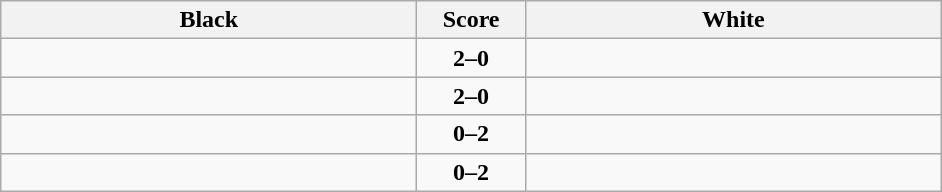<table class="wikitable" style="text-align: center;">
<tr>
<th align="right" width="270">Black</th>
<th width="65">Score</th>
<th align="left" width="270">White</th>
</tr>
<tr>
<td align=left><strong></strong></td>
<td align=center><strong>2–0</strong></td>
<td align=left></td>
</tr>
<tr>
<td align=left><strong></strong></td>
<td align=center><strong>2–0</strong></td>
<td align=left></td>
</tr>
<tr>
<td align=left></td>
<td align=center><strong>0–2</strong></td>
<td align=left><strong></strong></td>
</tr>
<tr>
<td align=left></td>
<td align=center><strong>0–2</strong></td>
<td align=left><strong></strong></td>
</tr>
</table>
